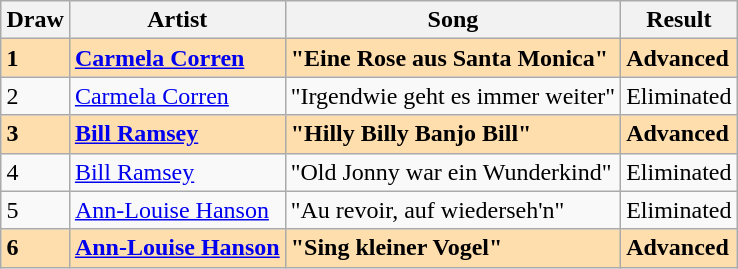<table class="sortable wikitable" style="margin: 1em auto 1em auto">
<tr>
<th>Draw</th>
<th>Artist</th>
<th>Song</th>
<th>Result</th>
</tr>
<tr style="background:#FFDEAD; font-weight:bold;">
<td>1</td>
<td><a href='#'>Carmela Corren</a></td>
<td>"Eine Rose aus Santa Monica"</td>
<td>Advanced</td>
</tr>
<tr>
<td>2</td>
<td><a href='#'>Carmela Corren</a></td>
<td>"Irgendwie geht es immer weiter"</td>
<td>Eliminated</td>
</tr>
<tr style="background:#FFDEAD; font-weight:bold;">
<td>3</td>
<td><a href='#'>Bill Ramsey</a></td>
<td>"Hilly Billy Banjo Bill"</td>
<td>Advanced</td>
</tr>
<tr>
<td>4</td>
<td><a href='#'>Bill Ramsey</a></td>
<td>"Old Jonny war ein Wunderkind"</td>
<td>Eliminated</td>
</tr>
<tr>
<td>5</td>
<td><a href='#'>Ann-Louise Hanson</a></td>
<td>"Au revoir, auf wiederseh'n"</td>
<td>Eliminated</td>
</tr>
<tr style="background:#FFDEAD; font-weight:bold;">
<td>6</td>
<td><a href='#'>Ann-Louise Hanson</a></td>
<td>"Sing kleiner Vogel"</td>
<td>Advanced</td>
</tr>
</table>
